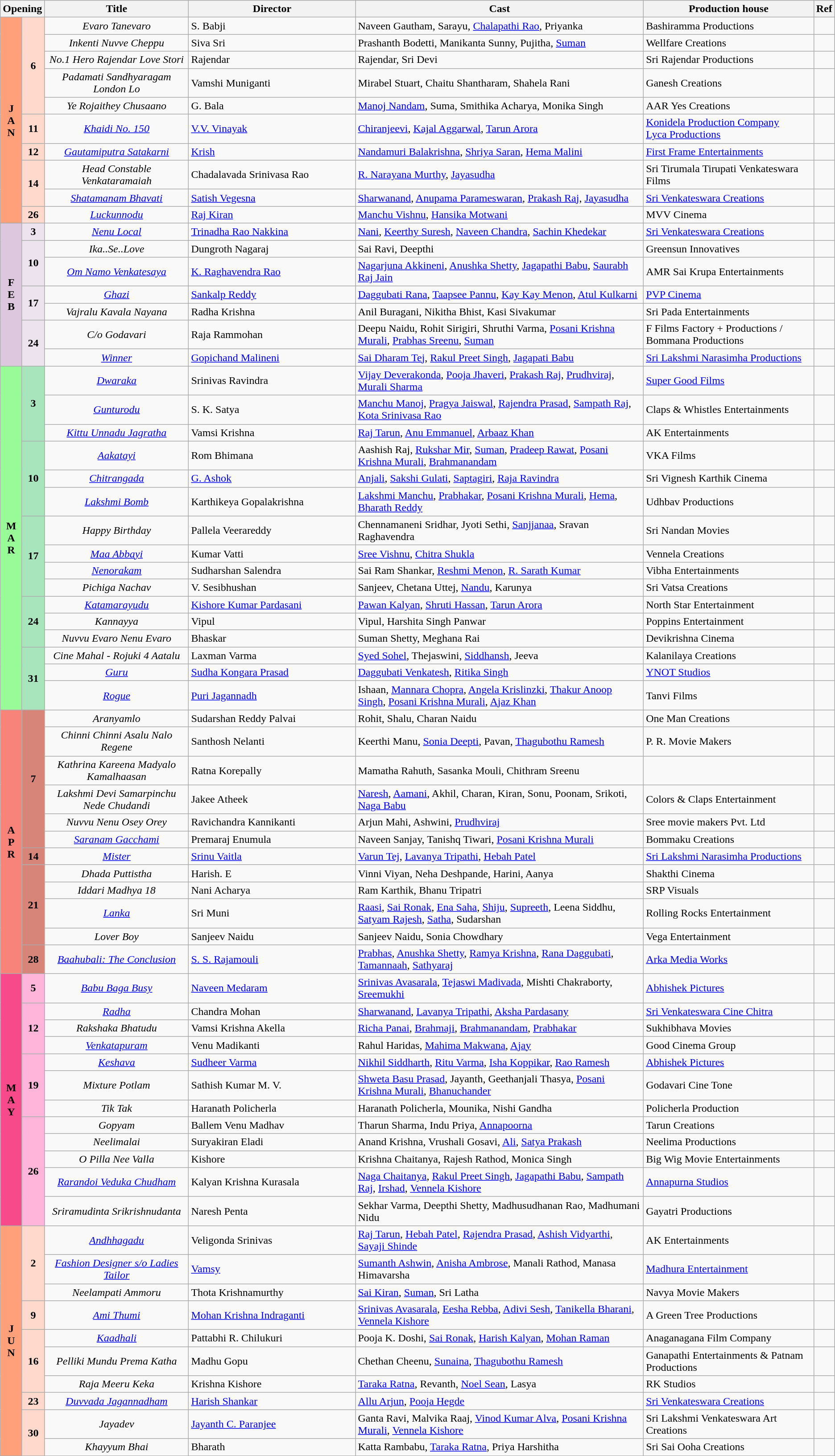<table class="wikitable sortable">
<tr style="background:#blue; text-align:center;">
<th colspan="2">Opening</th>
<th>Title</th>
<th style="width:20%;"><strong>Director</strong></th>
<th>Cast</th>
<th>Production house</th>
<th>Ref</th>
</tr>
<tr January!>
<td rowspan="10" style="text-align:center;background:#ffa07a;textcolor:#000;"><strong>J<br>A<br>N</strong></td>
<td rowspan="5" style="text-align:center;background:#ffdacc;"><strong>6</strong></td>
<td style="text-align:center;"><em>Evaro Tanevaro</em></td>
<td>S. Babji</td>
<td>Naveen Gautham, Sarayu, <a href='#'>Chalapathi Rao</a>, Priyanka</td>
<td>Bashiramma Productions</td>
<td></td>
</tr>
<tr>
<td style="text-align:center;"><em>Inkenti Nuvve Cheppu</em></td>
<td>Siva Sri</td>
<td>Prashanth Bodetti, Manikanta Sunny, Pujitha, <a href='#'>Suman</a></td>
<td>Wellfare Creations</td>
<td></td>
</tr>
<tr>
<td style="text-align:center;"><em>No.1 Hero Rajendar Love Stori</em></td>
<td>Rajendar</td>
<td>Rajendar, Sri Devi</td>
<td>Sri Rajendar Productions</td>
<td></td>
</tr>
<tr>
<td style="text-align:center;"><em>Padamati Sandhyaragam London Lo</em></td>
<td>Vamshi Muniganti</td>
<td>Mirabel Stuart, Chaitu Shantharam, Shahela Rani</td>
<td>Ganesh Creations</td>
<td></td>
</tr>
<tr>
<td style="text-align:center;"><em>Ye Rojaithey Chusaano</em></td>
<td>G. Bala</td>
<td><a href='#'>Manoj Nandam</a>, Suma, Smithika Acharya, Monika Singh</td>
<td>AAR Yes Creations</td>
<td></td>
</tr>
<tr>
<td style="text-align:center; background:#ffdacc;"><strong>11</strong></td>
<td style="text-align:center;"><em><a href='#'>Khaidi No. 150</a></em></td>
<td><a href='#'>V.V. Vinayak</a></td>
<td><a href='#'>Chiranjeevi</a>, <a href='#'>Kajal Aggarwal</a>, <a href='#'>Tarun Arora</a></td>
<td><a href='#'>Konidela Production Company</a> <br><a href='#'>Lyca Productions</a></td>
<td></td>
</tr>
<tr>
<td style="text-align:center; background:#ffdacc;"><strong>12</strong></td>
<td style="text-align:center;"><em><a href='#'>Gautamiputra Satakarni</a></em></td>
<td><a href='#'>Krish</a></td>
<td><a href='#'>Nandamuri Balakrishna</a>, <a href='#'>Shriya Saran</a>, <a href='#'>Hema Malini</a></td>
<td><a href='#'>First Frame Entertainments</a></td>
<td></td>
</tr>
<tr>
<td rowspan="2" style="text-align:center;background:#ffdacc;"><strong>14</strong></td>
<td style="text-align:center;"><em>Head Constable Venkataramaiah</em></td>
<td>Chadalavada Srinivasa Rao</td>
<td><a href='#'>R. Narayana Murthy</a>, <a href='#'>Jayasudha</a></td>
<td>Sri Tirumala Tirupati Venkateswara Films</td>
<td></td>
</tr>
<tr>
<td style="text-align:center;"><em><a href='#'>Shatamanam Bhavati</a></em></td>
<td><a href='#'>Satish Vegesna</a></td>
<td><a href='#'>Sharwanand</a>, <a href='#'>Anupama Parameswaran</a>, <a href='#'>Prakash Raj</a>, <a href='#'>Jayasudha</a></td>
<td><a href='#'>Sri Venkateswara Creations</a></td>
<td></td>
</tr>
<tr>
<td style="text-align:center; background:#ffdacc;"><strong>26</strong></td>
<td style="text-align:center;"><em><a href='#'>Luckunnodu</a></em></td>
<td><a href='#'>Raj Kiran</a></td>
<td><a href='#'>Manchu Vishnu</a>, <a href='#'>Hansika Motwani</a></td>
<td>MVV Cinema</td>
<td></td>
</tr>
<tr February!>
<td rowspan="7" style="text-align:center; background:#dcc7df; textcolor:#000;"><strong>F<br>E<br>B</strong></td>
<td style="text-align:center; background:#ede3ef;"><strong>3</strong></td>
<td style="text-align:center;"><em><a href='#'>Nenu Local</a></em></td>
<td><a href='#'>Trinadha Rao Nakkina</a></td>
<td><a href='#'>Nani</a>, <a href='#'>Keerthy Suresh</a>, <a href='#'>Naveen Chandra</a>, <a href='#'>Sachin Khedekar</a></td>
<td><a href='#'>Sri Venkateswara Creations</a></td>
<td></td>
</tr>
<tr>
<td rowspan="2" style="text-align:center;background:#ede3ef;"><strong>10</strong></td>
<td style="text-align:center;"><em>Ika..Se..Love</em></td>
<td>Dungroth Nagaraj</td>
<td>Sai Ravi, Deepthi</td>
<td>Greensun Innovatives</td>
<td></td>
</tr>
<tr>
<td style="text-align:center;"><em><a href='#'>Om Namo Venkatesaya</a></em></td>
<td><a href='#'>K. Raghavendra Rao</a></td>
<td><a href='#'>Nagarjuna Akkineni</a>, <a href='#'>Anushka Shetty</a>, <a href='#'>Jagapathi Babu</a>, <a href='#'>Saurabh Raj Jain</a></td>
<td>AMR Sai Krupa Entertainments</td>
<td></td>
</tr>
<tr>
<td rowspan="2" style="text-align:center;background:#ede3ef;"><strong>17</strong></td>
<td style="text-align:center;"><em> <a href='#'>Ghazi</a></em></td>
<td><a href='#'>Sankalp Reddy</a></td>
<td><a href='#'>Daggubati Rana</a>, <a href='#'>Taapsee Pannu</a>, <a href='#'>Kay Kay Menon</a>, <a href='#'>Atul Kulkarni</a></td>
<td><a href='#'>PVP Cinema</a></td>
<td></td>
</tr>
<tr>
<td style="text-align:center;"><em>Vajralu Kavala Nayana</em></td>
<td>Radha Krishna</td>
<td>Anil Buragani, Nikitha Bhist, Kasi Sivakumar</td>
<td>Sri Pada Entertainments</td>
<td></td>
</tr>
<tr>
<td rowspan="2" style="text-align:center;background:#ede3ef;"><strong>24</strong></td>
<td style="text-align:center;"><em>C/o Godavari</em></td>
<td>Raja Rammohan</td>
<td>Deepu Naidu, Rohit Sirigiri, Shruthi Varma, <a href='#'>Posani Krishna Murali</a>, <a href='#'>Prabhas Sreenu</a>, <a href='#'>Suman</a></td>
<td>F Films Factory + Productions / Bommana Productions</td>
<td></td>
</tr>
<tr>
<td style="text-align:center;"><em><a href='#'>Winner</a></em></td>
<td><a href='#'>Gopichand Malineni</a></td>
<td><a href='#'>Sai Dharam Tej</a>, <a href='#'>Rakul Preet Singh</a>, <a href='#'>Jagapati Babu</a></td>
<td><a href='#'>Sri Lakshmi Narasimha Productions</a></td>
<td></td>
</tr>
<tr March!>
<td rowspan="16" style="text-align:center; background:#98fb98; textcolor:#000;"><strong>M<br>A<br>R</strong></td>
<td rowspan="3" style="text-align:center;background:#a8e4bc;"><strong>3</strong></td>
<td style="text-align:center;"><em><a href='#'>Dwaraka</a></em></td>
<td>Srinivas Ravindra</td>
<td><a href='#'>Vijay Deverakonda</a>, <a href='#'>Pooja Jhaveri</a>, <a href='#'>Prakash Raj</a>, <a href='#'>Prudhviraj</a>, <a href='#'>Murali Sharma</a></td>
<td><a href='#'>Super Good Films</a></td>
<td></td>
</tr>
<tr>
<td style="text-align:center;"><em><a href='#'>Gunturodu</a></em></td>
<td>S. K. Satya</td>
<td><a href='#'>Manchu Manoj</a>, <a href='#'>Pragya Jaiswal</a>, <a href='#'>Rajendra Prasad</a>, <a href='#'>Sampath Raj</a>, <a href='#'>Kota Srinivasa Rao</a></td>
<td>Claps & Whistles Entertainments</td>
<td></td>
</tr>
<tr>
<td style="text-align:center;"><em><a href='#'>Kittu Unnadu Jagratha</a></em></td>
<td>Vamsi Krishna</td>
<td><a href='#'>Raj Tarun</a>, <a href='#'>Anu Emmanuel</a>, <a href='#'>Arbaaz Khan</a></td>
<td>AK Entertainments</td>
<td></td>
</tr>
<tr>
<td rowspan="3" style="text-align:center;background:#a8e4bc;"><strong>10</strong></td>
<td style="text-align:center;"><em><a href='#'>Aakatayi</a></em></td>
<td>Rom Bhimana</td>
<td>Aashish Raj, <a href='#'>Rukshar Mir</a>, <a href='#'>Suman</a>, <a href='#'>Pradeep Rawat</a>, <a href='#'>Posani Krishna Murali</a>, <a href='#'>Brahmanandam</a></td>
<td>VKA Films</td>
<td></td>
</tr>
<tr>
<td style="text-align:center;"><em><a href='#'>Chitrangada</a></em></td>
<td><a href='#'>G. Ashok</a></td>
<td><a href='#'>Anjali</a>, <a href='#'>Sakshi Gulati</a>, <a href='#'>Saptagiri</a>, <a href='#'>Raja Ravindra</a></td>
<td>Sri Vignesh Karthik Cinema</td>
<td></td>
</tr>
<tr>
<td style="text-align:center;"><em><a href='#'>Lakshmi Bomb</a></em></td>
<td>Karthikeya Gopalakrishna</td>
<td><a href='#'>Lakshmi Manchu</a>, <a href='#'>Prabhakar</a>, <a href='#'>Posani Krishna Murali</a>, <a href='#'>Hema</a>, <a href='#'>Bharath Reddy</a></td>
<td>Udhbav Productions</td>
<td></td>
</tr>
<tr>
<td rowspan="4" style="text-align:center;background:#a8e4bc;"><strong>17</strong></td>
<td style="text-align:center;"><em>Happy Birthday</em></td>
<td>Pallela Veerareddy</td>
<td>Chennamaneni Sridhar, Jyoti Sethi, <a href='#'>Sanjjanaa</a>, Sravan Raghavendra</td>
<td>Sri Nandan Movies</td>
<td></td>
</tr>
<tr>
<td style="text-align:center;"><em><a href='#'>Maa Abbayi</a></em></td>
<td>Kumar Vatti</td>
<td><a href='#'>Sree Vishnu</a>, <a href='#'>Chitra Shukla</a></td>
<td>Vennela Creations</td>
<td></td>
</tr>
<tr>
<td style="text-align:center;"><em><a href='#'>Nenorakam</a></em></td>
<td>Sudharshan Salendra</td>
<td>Sai Ram Shankar, <a href='#'>Reshmi Menon</a>, <a href='#'>R. Sarath Kumar</a></td>
<td>Vibha Entertainments</td>
<td></td>
</tr>
<tr>
<td style="text-align:center;"><em>Pichiga Nachav</em></td>
<td>V. Sesibhushan</td>
<td>Sanjeev, Chetana Uttej, <a href='#'>Nandu</a>, Karunya</td>
<td>Sri Vatsa Creations</td>
<td></td>
</tr>
<tr>
<td rowspan="3" style="text-align:center;background:#a8e4bc;"><strong>24</strong></td>
<td style="text-align:center;"><em><a href='#'>Katamarayudu</a></em></td>
<td><a href='#'>Kishore Kumar Pardasani</a></td>
<td><a href='#'>Pawan Kalyan</a>, <a href='#'>Shruti Hassan</a>, <a href='#'>Tarun Arora</a></td>
<td>North Star Entertainment</td>
<td></td>
</tr>
<tr>
<td style="text-align:center;"><em>Kannayya</em></td>
<td>Vipul</td>
<td>Vipul, Harshita Singh Panwar</td>
<td>Poppins Entertainment</td>
<td></td>
</tr>
<tr>
<td style="text-align:center;"><em>Nuvvu Evaro Nenu Evaro</em></td>
<td>Bhaskar</td>
<td>Suman Shetty, Meghana Rai</td>
<td>Devikrishna Cinema</td>
<td></td>
</tr>
<tr>
<td rowspan="3" style="text-align:center;background:#a8e4bc;"><strong>31</strong></td>
<td style="text-align:center;"><em>Cine Mahal - Rojuki 4 Aatalu</em></td>
<td>Laxman Varma</td>
<td><a href='#'>Syed Sohel</a>, Thejaswini, <a href='#'>Siddhansh</a>, Jeeva</td>
<td>Kalanilaya Creations</td>
<td></td>
</tr>
<tr>
<td style="text-align:center;"><em><a href='#'>Guru</a></em></td>
<td><a href='#'>Sudha Kongara Prasad</a></td>
<td><a href='#'>Daggubati Venkatesh</a>, <a href='#'>Ritika Singh</a></td>
<td><a href='#'>YNOT Studios</a></td>
<td></td>
</tr>
<tr>
<td style="text-align:center;"><em><a href='#'>Rogue</a></em></td>
<td><a href='#'>Puri Jagannadh</a></td>
<td>Ishaan, <a href='#'>Mannara Chopra</a>, <a href='#'>Angela Krislinzki</a>, <a href='#'>Thakur Anoop Singh</a>, <a href='#'>Posani Krishna Murali</a>, <a href='#'>Ajaz Khan</a></td>
<td>Tanvi Films</td>
<td></td>
</tr>
<tr April!>
<td rowspan="12" style="text-align:center; background:#F88379; textcolor:#000;"><strong>A<br>P<br>R</strong></td>
<td rowspan="6" style="text-align:center;background:#D88579;"><strong>7</strong></td>
<td style="text-align:center;"><em>Aranyamlo</em></td>
<td>Sudarshan Reddy Palvai</td>
<td>Rohit, Shalu, Charan Naidu</td>
<td>One Man Creations</td>
<td></td>
</tr>
<tr>
<td style="text-align:center;"><em>Chinni Chinni Asalu Nalo Regene</em></td>
<td>Santhosh Nelanti</td>
<td>Keerthi Manu, <a href='#'>Sonia Deepti</a>, Pavan, <a href='#'>Thagubothu Ramesh</a></td>
<td>P. R. Movie Makers</td>
<td></td>
</tr>
<tr>
<td style="text-align:center;"><em>Kathrina Kareena Madyalo Kamalhaasan</em></td>
<td>Ratna Korepally</td>
<td>Mamatha Rahuth, Sasanka Mouli, Chithram Sreenu</td>
<td></td>
<td></td>
</tr>
<tr>
<td style="text-align:center;"><em>Lakshmi Devi Samarpinchu Nede Chudandi</em></td>
<td>Jakee Atheek</td>
<td><a href='#'>Naresh</a>, <a href='#'>Aamani</a>, Akhil, Charan, Kiran, Sonu, Poonam, Srikoti, <a href='#'>Naga Babu</a></td>
<td>Colors & Claps Entertainment</td>
<td></td>
</tr>
<tr>
<td style="text-align:center;"><em>Nuvvu Nenu Osey Orey</em></td>
<td>Ravichandra Kannikanti</td>
<td>Arjun Mahi, Ashwini, <a href='#'>Prudhviraj</a></td>
<td>Sree movie makers Pvt. Ltd</td>
<td></td>
</tr>
<tr>
<td style="text-align:center;"><em><a href='#'>Saranam Gacchami</a></em></td>
<td>Premaraj Enumula</td>
<td>Naveen Sanjay, Tanishq Tiwari, <a href='#'>Posani Krishna Murali</a></td>
<td>Bommaku Creations</td>
<td></td>
</tr>
<tr>
<td style="text-align:center; background:#d88579;"><strong>14</strong></td>
<td style="text-align:center;"><em> <a href='#'>Mister</a></em></td>
<td><a href='#'>Srinu Vaitla</a></td>
<td><a href='#'>Varun Tej</a>, <a href='#'>Lavanya Tripathi</a>, <a href='#'>Hebah Patel</a></td>
<td><a href='#'>Sri Lakshmi Narasimha Productions</a></td>
<td></td>
</tr>
<tr>
<td rowspan="4" style="text-align:center;background:#D88579;"><strong>21</strong></td>
<td style="text-align:center;"><em>Dhada Puttistha</em></td>
<td>Harish. E</td>
<td>Vinni Viyan, Neha Deshpande, Harini, Aanya</td>
<td>Shakthi Cinema</td>
<td></td>
</tr>
<tr>
<td style="text-align:center;"><em>Iddari Madhya 18</em></td>
<td>Nani Acharya</td>
<td>Ram Karthik, Bhanu Tripatri</td>
<td>SRP Visuals</td>
<td></td>
</tr>
<tr>
<td style="text-align:center;"><em><a href='#'>Lanka</a></em></td>
<td>Sri Muni</td>
<td><a href='#'>Raasi</a>, <a href='#'>Sai Ronak</a>, <a href='#'>Ena Saha</a>, <a href='#'>Shiju</a>, <a href='#'>Supreeth</a>, Leena Siddhu, <a href='#'>Satyam Rajesh</a>, <a href='#'>Satha</a>, Sudarshan</td>
<td>Rolling Rocks Entertainment</td>
<td></td>
</tr>
<tr>
<td style="text-align:center;"><em>Lover Boy</em></td>
<td>Sanjeev Naidu</td>
<td>Sanjeev Naidu, Sonia Chowdhary</td>
<td>Vega Entertainment</td>
<td></td>
</tr>
<tr>
<td style="text-align:center; background:#d88579;"><strong>28</strong></td>
<td style="text-align:center;"><em><a href='#'>Baahubali: The Conclusion</a></em></td>
<td><a href='#'>S. S. Rajamouli</a></td>
<td><a href='#'>Prabhas</a>, <a href='#'>Anushka Shetty</a>, <a href='#'>Ramya Krishna</a>, <a href='#'>Rana Daggubati</a>, <a href='#'>Tamannaah</a>, <a href='#'>Sathyaraj</a></td>
<td><a href='#'>Arka Media Works</a></td>
<td></td>
</tr>
<tr May!>
<td rowspan="12" style="text-align:center; background:#f64a8a; textcolor:#000;"><strong>M<br>A<br>Y</strong></td>
<td style="text-align:center; background:#ffb5da;"><strong>5</strong></td>
<td style="text-align:center;"><em><a href='#'>Babu Baga Busy</a></em></td>
<td><a href='#'>Naveen Medaram</a></td>
<td><a href='#'>Srinivas Avasarala</a>, <a href='#'>Tejaswi Madivada</a>, Mishti Chakraborty, <a href='#'>Sreemukhi</a></td>
<td><a href='#'>Abhishek Pictures</a></td>
<td></td>
</tr>
<tr>
<td rowspan="3" style="text-align:center;background:#ffb5da;"><strong>12</strong></td>
<td style="text-align:center;"><em><a href='#'>Radha</a></em></td>
<td>Chandra Mohan</td>
<td><a href='#'>Sharwanand</a>, <a href='#'>Lavanya Tripathi</a>, <a href='#'>Aksha Pardasany</a></td>
<td><a href='#'>Sri Venkateswara Cine Chitra</a></td>
<td></td>
</tr>
<tr>
<td style="text-align:center;"><em>Rakshaka Bhatudu</em></td>
<td>Vamsi Krishna Akella</td>
<td><a href='#'>Richa Panai</a>, <a href='#'>Brahmaji</a>, <a href='#'>Brahmanandam</a>, <a href='#'>Prabhakar</a></td>
<td>Sukhibhava Movies</td>
<td></td>
</tr>
<tr>
<td style="text-align:center;"><em><a href='#'>Venkatapuram</a></em></td>
<td>Venu Madikanti</td>
<td>Rahul Haridas, <a href='#'>Mahima Makwana</a>, <a href='#'>Ajay</a></td>
<td>Good Cinema Group</td>
<td></td>
</tr>
<tr>
<td rowspan="3" style="text-align:center;background:#ffb5da;"><strong>19</strong></td>
<td style="text-align:center;"><em><a href='#'>Keshava</a></em></td>
<td><a href='#'>Sudheer Varma</a></td>
<td><a href='#'>Nikhil Siddharth</a>, <a href='#'>Ritu Varma</a>, <a href='#'>Isha Koppikar</a>, <a href='#'>Rao Ramesh</a></td>
<td><a href='#'>Abhishek Pictures</a></td>
<td></td>
</tr>
<tr>
<td style="text-align:center;"><em>Mixture Potlam</em></td>
<td>Sathish Kumar M. V.</td>
<td><a href='#'>Shweta Basu Prasad</a>, Jayanth, Geethanjali Thasya, <a href='#'>Posani Krishna Murali</a>, <a href='#'>Bhanuchander</a></td>
<td>Godavari Cine Tone</td>
<td></td>
</tr>
<tr>
<td style="text-align:center;"><em>Tik Tak</em></td>
<td>Haranath Policherla</td>
<td>Haranath Policherla, Mounika, Nishi Gandha</td>
<td>Policherla Production</td>
<td></td>
</tr>
<tr>
<td rowspan="5" style="text-align:center;background:#ffb5da;"><strong>26</strong></td>
<td style="text-align:center;"><em>Gopyam</em></td>
<td>Ballem Venu Madhav</td>
<td>Tharun Sharma, Indu Priya, <a href='#'>Annapoorna</a></td>
<td>Tarun Creations</td>
<td></td>
</tr>
<tr>
<td style="text-align:center;"><em>Neelimalai</em></td>
<td>Suryakiran Eladi</td>
<td>Anand Krishna, Vrushali Gosavi, <a href='#'>Ali</a>, <a href='#'>Satya Prakash</a></td>
<td>Neelima Productions</td>
<td></td>
</tr>
<tr>
<td style="text-align:center;"><em>O Pilla Nee Valla</em></td>
<td>Kishore</td>
<td>Krishna Chaitanya, Rajesh Rathod, Monica Singh</td>
<td>Big Wig Movie Entertainments</td>
<td></td>
</tr>
<tr>
<td style="text-align:center;"><em><a href='#'>Rarandoi Veduka Chudham</a></em></td>
<td>Kalyan Krishna Kurasala</td>
<td><a href='#'>Naga Chaitanya</a>, <a href='#'>Rakul Preet Singh</a>, <a href='#'>Jagapathi Babu</a>, <a href='#'>Sampath Raj</a>, <a href='#'>Irshad</a>, <a href='#'>Vennela Kishore</a></td>
<td><a href='#'>Annapurna Studios</a></td>
<td></td>
</tr>
<tr>
<td style="text-align:center;"><em>Sriramudinta Srikrishnudanta</em></td>
<td>Naresh Penta</td>
<td>Sekhar Varma, Deepthi Shetty, Madhusudhanan Rao, Madhumani Nidu</td>
<td>Gayatri Productions</td>
<td></td>
</tr>
<tr June!>
<td rowspan="10" style="text-align:center;background:#ffa07a;textcolor:#000;"><strong>J<br>U<br>N</strong></td>
<td rowspan="3" style="text-align:center;background:#ffdacc;"><strong>2</strong></td>
<td style="text-align:center;"><em><a href='#'>Andhhagadu</a></em></td>
<td>Veligonda Srinivas</td>
<td><a href='#'>Raj Tarun</a>, <a href='#'>Hebah Patel</a>, <a href='#'>Rajendra Prasad</a>, <a href='#'>Ashish Vidyarthi</a>, <a href='#'>Sayaji Shinde</a></td>
<td>AK Entertainments</td>
<td></td>
</tr>
<tr>
<td style="text-align:center;"><em><a href='#'>Fashion Designer s/o Ladies Tailor</a></em></td>
<td><a href='#'>Vamsy</a></td>
<td><a href='#'>Sumanth Ashwin</a>, <a href='#'>Anisha Ambrose</a>, Manali Rathod, Manasa Himavarsha</td>
<td><a href='#'>Madhura Entertainment</a></td>
<td></td>
</tr>
<tr>
<td style="text-align:center;"><em>Neelampati Ammoru</em></td>
<td>Thota Krishnamurthy</td>
<td><a href='#'>Sai Kiran</a>, <a href='#'>Suman</a>, Sri Latha</td>
<td>Navya Movie Makers</td>
<td></td>
</tr>
<tr>
<td style="text-align:center; background:#ffdacc;"><strong>9</strong></td>
<td style="text-align:center;"><em><a href='#'>Ami Thumi</a></em></td>
<td><a href='#'>Mohan Krishna Indraganti</a></td>
<td><a href='#'>Srinivas Avasarala</a>, <a href='#'>Eesha Rebba</a>, <a href='#'>Adivi Sesh</a>, <a href='#'>Tanikella Bharani</a>, <a href='#'>Vennela Kishore</a></td>
<td>A Green Tree Productions</td>
<td></td>
</tr>
<tr>
<td rowspan="3" style="text-align:center;background:#ffdacc;"><strong>16</strong></td>
<td style="text-align:center;"><em><a href='#'>Kaadhali</a></em></td>
<td>Pattabhi R. Chilukuri</td>
<td>Pooja K. Doshi, <a href='#'>Sai Ronak</a>, <a href='#'>Harish Kalyan</a>, <a href='#'>Mohan Raman</a></td>
<td>Anaganagana Film Company</td>
<td></td>
</tr>
<tr>
<td style="text-align:center;"><em>Pelliki Mundu Prema Katha</em></td>
<td>Madhu Gopu</td>
<td>Chethan Cheenu, <a href='#'>Sunaina</a>, <a href='#'>Thagubothu Ramesh</a></td>
<td>Ganapathi Entertainments & Patnam Productions</td>
<td></td>
</tr>
<tr>
<td style="text-align:center;"><em>Raja Meeru Keka</em></td>
<td>Krishna Kishore</td>
<td><a href='#'>Taraka Ratna</a>, Revanth, <a href='#'>Noel Sean</a>, Lasya</td>
<td>RK Studios</td>
<td></td>
</tr>
<tr>
<td style="text-align:center; background:#ffdacc;"><strong>23</strong></td>
<td style="text-align:center;"><em><a href='#'>Duvvada Jagannadham</a></em></td>
<td><a href='#'>Harish Shankar</a></td>
<td><a href='#'>Allu Arjun</a>, <a href='#'>Pooja Hegde</a></td>
<td><a href='#'>Sri Venkateswara Creations</a></td>
<td></td>
</tr>
<tr>
<td rowspan="2" style="text-align:center;background:#ffdacc;"><strong>30</strong></td>
<td style="text-align:center;"><em>Jayadev</em></td>
<td><a href='#'>Jayanth C. Paranjee</a></td>
<td>Ganta Ravi, Malvika Raaj, <a href='#'>Vinod Kumar Alva</a>, <a href='#'>Posani Krishna Murali</a>, <a href='#'>Vennela Kishore</a></td>
<td>Sri Lakshmi Venkateswara Art Creations</td>
<td></td>
</tr>
<tr>
<td style="text-align:center;"><em>Khayyum Bhai</em></td>
<td>Bharath</td>
<td>Katta Rambabu, <a href='#'>Taraka Ratna</a>, Priya Harshitha</td>
<td>Sri Sai Ooha Creations</td>
<td></td>
</tr>
</table>
